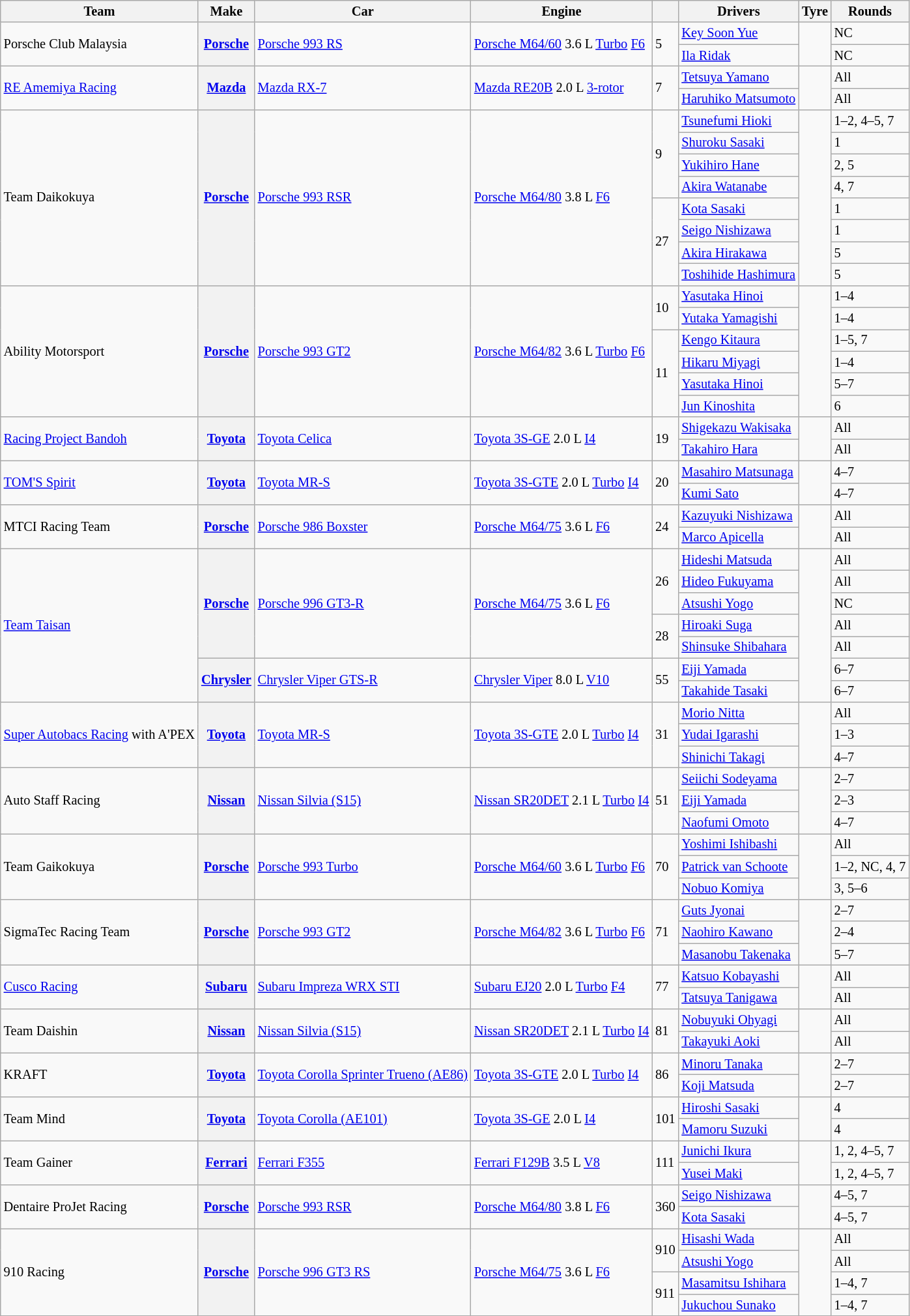<table class="wikitable" style="font-size: 85%;">
<tr>
<th>Team</th>
<th>Make</th>
<th>Car</th>
<th>Engine</th>
<th></th>
<th>Drivers</th>
<th>Tyre</th>
<th>Rounds</th>
</tr>
<tr>
<td rowspan=2>Porsche Club Malaysia</td>
<th rowspan=2><a href='#'>Porsche</a></th>
<td rowspan=2><a href='#'>Porsche 993 RS</a></td>
<td rowspan=2><a href='#'>Porsche M64/60</a> 3.6 L <a href='#'>Turbo</a> <a href='#'>F6</a></td>
<td rowspan=2>5</td>
<td> <a href='#'>Key Soon Yue</a></td>
<td rowspan=2 align="center"></td>
<td>NC</td>
</tr>
<tr>
<td> <a href='#'>Ila Ridak</a></td>
<td>NC</td>
</tr>
<tr>
<td rowspan=2><a href='#'>RE Amemiya Racing</a></td>
<th rowspan=2><a href='#'>Mazda</a></th>
<td rowspan=2><a href='#'>Mazda RX-7</a></td>
<td rowspan=2><a href='#'>Mazda RE20B</a> 2.0 L <a href='#'>3-rotor</a></td>
<td rowspan=2>7</td>
<td> <a href='#'>Tetsuya Yamano</a></td>
<td align="center" rowspan=2></td>
<td>All</td>
</tr>
<tr>
<td> <a href='#'>Haruhiko Matsumoto</a></td>
<td>All</td>
</tr>
<tr>
<td rowspan=8>Team Daikokuya</td>
<th rowspan=8><a href='#'>Porsche</a></th>
<td rowspan=8><a href='#'>Porsche 993 RSR</a></td>
<td rowspan=8><a href='#'>Porsche M64/80</a> 3.8 L <a href='#'>F6</a></td>
<td rowspan=4>9</td>
<td> <a href='#'>Tsunefumi Hioki</a></td>
<td align="center" rowspan=8></td>
<td>1–2, 4–5, 7</td>
</tr>
<tr>
<td> <a href='#'>Shuroku Sasaki</a></td>
<td>1</td>
</tr>
<tr>
<td> <a href='#'>Yukihiro Hane</a></td>
<td>2, 5</td>
</tr>
<tr>
<td> <a href='#'>Akira Watanabe</a></td>
<td>4, 7</td>
</tr>
<tr>
<td rowspan=4>27</td>
<td> <a href='#'>Kota Sasaki</a></td>
<td>1</td>
</tr>
<tr>
<td> <a href='#'>Seigo Nishizawa</a></td>
<td>1</td>
</tr>
<tr>
<td> <a href='#'>Akira Hirakawa</a></td>
<td>5</td>
</tr>
<tr>
<td> <a href='#'>Toshihide Hashimura</a></td>
<td>5</td>
</tr>
<tr>
<td rowspan=6>Ability Motorsport</td>
<th rowspan=6><a href='#'>Porsche</a></th>
<td rowspan=6><a href='#'>Porsche 993 GT2</a></td>
<td rowspan=6><a href='#'>Porsche M64/82</a> 3.6 L <a href='#'>Turbo</a> <a href='#'>F6</a></td>
<td rowspan=2>10</td>
<td> <a href='#'>Yasutaka Hinoi</a></td>
<td align="center" rowspan=6></td>
<td>1–4</td>
</tr>
<tr>
<td> <a href='#'>Yutaka Yamagishi</a></td>
<td>1–4</td>
</tr>
<tr>
<td rowspan=4>11</td>
<td> <a href='#'>Kengo Kitaura</a></td>
<td>1–5, 7</td>
</tr>
<tr>
<td> <a href='#'>Hikaru Miyagi</a></td>
<td>1–4</td>
</tr>
<tr>
<td> <a href='#'>Yasutaka Hinoi</a></td>
<td>5–7</td>
</tr>
<tr>
<td> <a href='#'>Jun Kinoshita</a></td>
<td>6</td>
</tr>
<tr>
<td rowspan=2><a href='#'>Racing Project Bandoh</a></td>
<th rowspan=2><a href='#'>Toyota</a></th>
<td rowspan=2><a href='#'>Toyota Celica</a></td>
<td rowspan=2><a href='#'>Toyota 3S-GE</a> 2.0 L <a href='#'>I4</a></td>
<td rowspan=2>19</td>
<td> <a href='#'>Shigekazu Wakisaka</a></td>
<td rowspan=2 align="center"></td>
<td>All</td>
</tr>
<tr>
<td> <a href='#'>Takahiro Hara</a></td>
<td>All</td>
</tr>
<tr>
<td rowspan=2><a href='#'>TOM'S Spirit</a></td>
<th rowspan=2><a href='#'>Toyota</a></th>
<td rowspan=2><a href='#'>Toyota MR-S</a></td>
<td rowspan=2><a href='#'>Toyota 3S-GTE</a> 2.0 L <a href='#'>Turbo</a> <a href='#'>I4</a></td>
<td rowspan=2>20</td>
<td> <a href='#'>Masahiro Matsunaga</a></td>
<td rowspan=2 align="center"></td>
<td>4–7</td>
</tr>
<tr>
<td> <a href='#'>Kumi Sato</a></td>
<td>4–7</td>
</tr>
<tr>
<td rowspan=2>MTCI Racing Team</td>
<th rowspan=2><a href='#'>Porsche</a></th>
<td rowspan=2><a href='#'>Porsche 986 Boxster</a></td>
<td rowspan=2><a href='#'>Porsche M64/75</a> 3.6 L <a href='#'>F6</a></td>
<td rowspan=2>24</td>
<td> <a href='#'>Kazuyuki Nishizawa</a></td>
<td rowspan=2 align="center"></td>
<td>All</td>
</tr>
<tr>
<td> <a href='#'>Marco Apicella</a></td>
<td>All</td>
</tr>
<tr>
<td rowspan=7><a href='#'>Team Taisan</a></td>
<th rowspan=5><a href='#'>Porsche</a></th>
<td rowspan=5><a href='#'>Porsche 996 GT3-R</a></td>
<td rowspan=5><a href='#'>Porsche M64/75</a> 3.6 L <a href='#'>F6</a></td>
<td rowspan=3>26</td>
<td> <a href='#'>Hideshi Matsuda</a></td>
<td align="center" rowspan=7></td>
<td>All</td>
</tr>
<tr>
<td> <a href='#'>Hideo Fukuyama</a></td>
<td>All</td>
</tr>
<tr>
<td> <a href='#'>Atsushi Yogo</a></td>
<td>NC</td>
</tr>
<tr>
<td rowspan=2>28</td>
<td> <a href='#'>Hiroaki Suga</a></td>
<td>All</td>
</tr>
<tr>
<td> <a href='#'>Shinsuke Shibahara</a></td>
<td>All</td>
</tr>
<tr>
<th rowspan=2><a href='#'>Chrysler</a></th>
<td rowspan=2><a href='#'>Chrysler Viper GTS-R</a></td>
<td rowspan=2><a href='#'>Chrysler Viper</a> 8.0 L <a href='#'>V10</a></td>
<td rowspan=2>55</td>
<td> <a href='#'>Eiji Yamada</a></td>
<td>6–7</td>
</tr>
<tr>
<td> <a href='#'>Takahide Tasaki</a></td>
<td>6–7</td>
</tr>
<tr>
<td rowspan=3><a href='#'>Super Autobacs Racing</a> with A'PEX</td>
<th rowspan=3><a href='#'>Toyota</a></th>
<td rowspan=3><a href='#'>Toyota MR-S</a></td>
<td rowspan=3><a href='#'>Toyota 3S-GTE</a> 2.0 L <a href='#'>Turbo</a> <a href='#'>I4</a></td>
<td rowspan=3>31</td>
<td> <a href='#'>Morio Nitta</a></td>
<td rowspan=3 align="center"></td>
<td>All</td>
</tr>
<tr>
<td> <a href='#'>Yudai Igarashi</a></td>
<td>1–3</td>
</tr>
<tr>
<td> <a href='#'>Shinichi Takagi</a></td>
<td>4–7</td>
</tr>
<tr>
<td rowspan=3>Auto Staff Racing</td>
<th rowspan=3><a href='#'>Nissan</a></th>
<td rowspan=3><a href='#'>Nissan Silvia (S15)</a></td>
<td rowspan=3><a href='#'>Nissan SR20DET</a> 2.1 L <a href='#'>Turbo</a> <a href='#'>I4</a></td>
<td rowspan=3>51</td>
<td> <a href='#'>Seiichi Sodeyama</a></td>
<td rowspan=3 align="center"></td>
<td>2–7</td>
</tr>
<tr>
<td> <a href='#'>Eiji Yamada</a></td>
<td>2–3</td>
</tr>
<tr>
<td> <a href='#'>Naofumi Omoto</a></td>
<td>4–7</td>
</tr>
<tr>
<td rowspan=3>Team Gaikokuya</td>
<th rowspan=3><a href='#'>Porsche</a></th>
<td rowspan=3><a href='#'>Porsche 993 Turbo</a></td>
<td rowspan=3><a href='#'>Porsche M64/60</a> 3.6 L <a href='#'>Turbo</a> <a href='#'>F6</a></td>
<td rowspan=3>70</td>
<td> <a href='#'>Yoshimi Ishibashi</a></td>
<td rowspan=3 align="center"></td>
<td>All</td>
</tr>
<tr>
<td> <a href='#'>Patrick van Schoote</a></td>
<td>1–2, NC, 4, 7</td>
</tr>
<tr>
<td> <a href='#'>Nobuo Komiya</a></td>
<td>3, 5–6</td>
</tr>
<tr>
<td rowspan=3>SigmaTec Racing Team</td>
<th rowspan=3><a href='#'>Porsche</a></th>
<td rowspan=3><a href='#'>Porsche 993 GT2</a></td>
<td rowspan=3><a href='#'>Porsche M64/82</a> 3.6 L <a href='#'>Turbo</a> <a href='#'>F6</a></td>
<td rowspan=3>71</td>
<td> <a href='#'>Guts Jyonai</a></td>
<td rowspan=3 align="center"></td>
<td>2–7</td>
</tr>
<tr>
<td> <a href='#'>Naohiro Kawano</a></td>
<td>2–4</td>
</tr>
<tr>
<td> <a href='#'>Masanobu Takenaka</a></td>
<td>5–7</td>
</tr>
<tr>
<td rowspan=2><a href='#'>Cusco Racing</a></td>
<th rowspan=2><a href='#'>Subaru</a></th>
<td rowspan=2><a href='#'>Subaru Impreza WRX STI</a></td>
<td rowspan=2><a href='#'>Subaru EJ20</a> 2.0 L <a href='#'>Turbo</a> <a href='#'>F4</a></td>
<td rowspan=2>77</td>
<td> <a href='#'>Katsuo Kobayashi</a></td>
<td rowspan=2 align="center"></td>
<td>All</td>
</tr>
<tr>
<td> <a href='#'>Tatsuya Tanigawa</a></td>
<td>All</td>
</tr>
<tr>
<td rowspan=2>Team Daishin</td>
<th rowspan=2><a href='#'>Nissan</a></th>
<td rowspan=2><a href='#'>Nissan Silvia (S15)</a></td>
<td rowspan=2><a href='#'>Nissan SR20DET</a> 2.1 L <a href='#'>Turbo</a> <a href='#'>I4</a></td>
<td rowspan=2>81</td>
<td> <a href='#'>Nobuyuki Ohyagi</a></td>
<td rowspan=2 align="center"></td>
<td>All</td>
</tr>
<tr>
<td> <a href='#'>Takayuki Aoki</a></td>
<td>All</td>
</tr>
<tr>
<td rowspan=2>KRAFT</td>
<th rowspan=2><a href='#'>Toyota</a></th>
<td rowspan=2><a href='#'>Toyota Corolla Sprinter Trueno (AE86)</a></td>
<td rowspan=2><a href='#'>Toyota 3S-GTE</a> 2.0 L <a href='#'>Turbo</a> <a href='#'>I4</a></td>
<td rowspan=2>86</td>
<td> <a href='#'>Minoru Tanaka</a></td>
<td rowspan=2 align="center"></td>
<td>2–7</td>
</tr>
<tr>
<td> <a href='#'>Koji Matsuda</a></td>
<td>2–7</td>
</tr>
<tr>
<td rowspan=2>Team Mind</td>
<th rowspan=2><a href='#'>Toyota</a></th>
<td rowspan=2><a href='#'>Toyota Corolla (AE101)</a></td>
<td rowspan=2><a href='#'>Toyota 3S-GE</a> 2.0 L <a href='#'>I4</a></td>
<td rowspan=2>101</td>
<td> <a href='#'>Hiroshi Sasaki</a></td>
<td rowspan=2 align="center"></td>
<td>4</td>
</tr>
<tr>
<td> <a href='#'>Mamoru Suzuki</a></td>
<td>4</td>
</tr>
<tr>
<td rowspan=2>Team Gainer</td>
<th rowspan=2><a href='#'>Ferrari</a></th>
<td rowspan=2><a href='#'>Ferrari F355</a></td>
<td rowspan=2><a href='#'>Ferrari F129B</a> 3.5 L <a href='#'>V8</a></td>
<td rowspan=2>111</td>
<td> <a href='#'>Junichi Ikura</a></td>
<td rowspan=2 align="center"></td>
<td>1, 2, 4–5, 7</td>
</tr>
<tr>
<td> <a href='#'>Yusei Maki</a></td>
<td>1, 2, 4–5, 7</td>
</tr>
<tr>
<td rowspan=2>Dentaire ProJet Racing</td>
<th rowspan=2><a href='#'>Porsche</a></th>
<td rowspan=2><a href='#'>Porsche 993 RSR</a></td>
<td rowspan=2><a href='#'>Porsche M64/80</a> 3.8 L <a href='#'>F6</a></td>
<td rowspan=2>360</td>
<td> <a href='#'>Seigo Nishizawa</a></td>
<td rowspan=2 align="center"></td>
<td>4–5, 7</td>
</tr>
<tr>
<td> <a href='#'>Kota Sasaki</a></td>
<td>4–5, 7</td>
</tr>
<tr>
<td rowspan=4>910 Racing</td>
<th rowspan=4><a href='#'>Porsche</a></th>
<td rowspan=4><a href='#'>Porsche 996 GT3 RS</a></td>
<td rowspan=4><a href='#'>Porsche M64/75</a> 3.6 L <a href='#'>F6</a></td>
<td rowspan=2>910</td>
<td> <a href='#'>Hisashi Wada</a></td>
<td rowspan=4 align="center"></td>
<td>All</td>
</tr>
<tr>
<td> <a href='#'>Atsushi Yogo</a></td>
<td>All</td>
</tr>
<tr>
<td rowspan=2>911</td>
<td> <a href='#'>Masamitsu Ishihara</a></td>
<td>1–4, 7</td>
</tr>
<tr>
<td> <a href='#'>Jukuchou Sunako</a></td>
<td>1–4, 7</td>
</tr>
<tr>
</tr>
</table>
